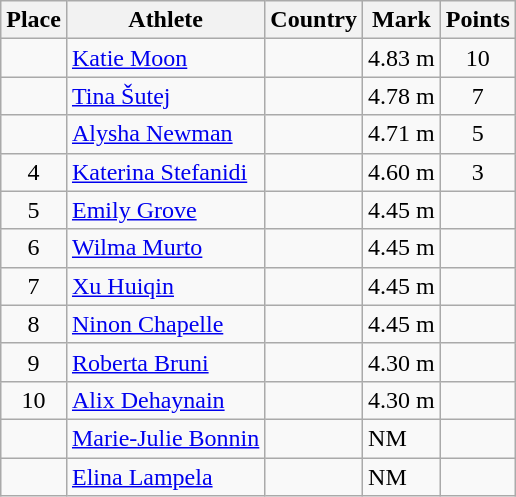<table class="wikitable">
<tr>
<th>Place</th>
<th>Athlete</th>
<th>Country</th>
<th>Mark</th>
<th>Points</th>
</tr>
<tr>
<td align=center></td>
<td><a href='#'>Katie Moon</a></td>
<td></td>
<td>4.83 m</td>
<td align=center>10</td>
</tr>
<tr>
<td align=center></td>
<td><a href='#'>Tina Šutej</a></td>
<td></td>
<td>4.78 m</td>
<td align=center>7</td>
</tr>
<tr>
<td align=center></td>
<td><a href='#'>Alysha Newman</a></td>
<td></td>
<td>4.71 m</td>
<td align=center>5</td>
</tr>
<tr>
<td align=center>4</td>
<td><a href='#'>Katerina Stefanidi</a></td>
<td></td>
<td>4.60 m</td>
<td align=center>3</td>
</tr>
<tr>
<td align=center>5</td>
<td><a href='#'>Emily Grove</a></td>
<td></td>
<td>4.45 m</td>
<td align=center></td>
</tr>
<tr>
<td align=center>6</td>
<td><a href='#'>Wilma Murto</a></td>
<td></td>
<td>4.45 m</td>
<td align=center></td>
</tr>
<tr>
<td align=center>7</td>
<td><a href='#'>Xu Huiqin</a></td>
<td></td>
<td>4.45 m</td>
<td align=center></td>
</tr>
<tr>
<td align=center>8</td>
<td><a href='#'>Ninon Chapelle</a></td>
<td></td>
<td>4.45 m</td>
<td align=center></td>
</tr>
<tr>
<td align=center>9</td>
<td><a href='#'>Roberta Bruni</a></td>
<td></td>
<td>4.30 m</td>
<td align=center></td>
</tr>
<tr>
<td align=center>10</td>
<td><a href='#'>Alix Dehaynain</a></td>
<td></td>
<td>4.30 m</td>
<td align=center></td>
</tr>
<tr>
<td align=center></td>
<td><a href='#'>Marie-Julie Bonnin</a></td>
<td></td>
<td>NM</td>
<td align=center></td>
</tr>
<tr>
<td align=center></td>
<td><a href='#'>Elina Lampela</a></td>
<td></td>
<td>NM</td>
<td align=center></td>
</tr>
</table>
